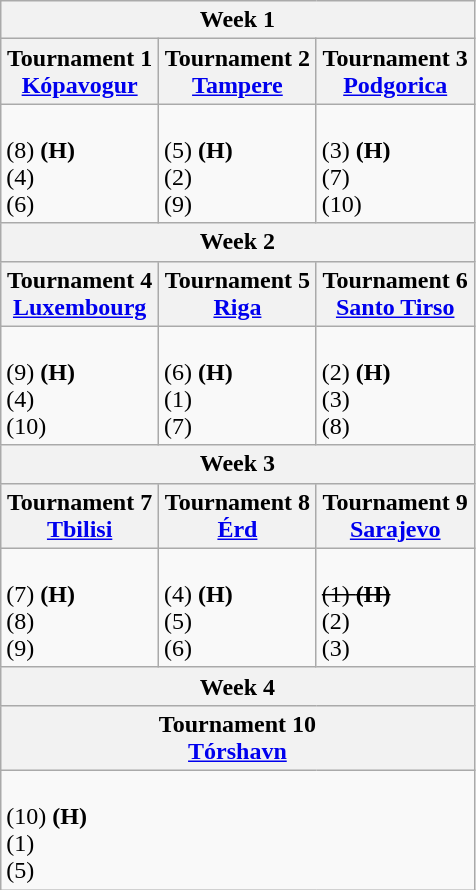<table class="wikitable">
<tr>
<th colspan="3">Week 1</th>
</tr>
<tr>
<th width=33%>Tournament 1<br> <a href='#'>Kópavogur</a></th>
<th width=33%>Tournament 2<br> <a href='#'>Tampere</a></th>
<th width=33%>Tournament 3<br> <a href='#'>Podgorica</a></th>
</tr>
<tr>
<td><br> (8) <strong>(H)</strong><br>
 (4)<br>
 (6)</td>
<td><br> (5) <strong>(H)</strong><br>
 (2)<br>
 (9)</td>
<td><br> (3) <strong>(H)</strong><br>
 (7)<br>
 (10)</td>
</tr>
<tr>
<th colspan="3">Week 2</th>
</tr>
<tr>
<th>Tournament 4<br> <a href='#'>Luxembourg</a></th>
<th>Tournament 5<br> <a href='#'>Riga</a></th>
<th>Tournament 6<br> <a href='#'>Santo Tirso</a></th>
</tr>
<tr>
<td><br> (9) <strong>(H)</strong><br>
 (4)<br>
 (10)</td>
<td><br> (6) <strong>(H)</strong><br>
<s></s> (1)<br>
 (7)</td>
<td><br> (2) <strong>(H)</strong><br>
 (3)<br>
 (8)</td>
</tr>
<tr>
<th colspan="3">Week 3</th>
</tr>
<tr>
<th>Tournament 7<br> <a href='#'>Tbilisi</a></th>
<th>Tournament 8<br> <a href='#'>Érd</a></th>
<th>Tournament 9<br> <a href='#'>Sarajevo</a></th>
</tr>
<tr>
<td><br> (7) <strong>(H)</strong><br>
 (8)<br>
 (9)</td>
<td><br> (4) <strong>(H)</strong><br>
 (5)<br>
 (6)</td>
<td><br><s> (1) <strong>(H)</strong></s><br>
 (2)<br>
 (3)</td>
</tr>
<tr>
<th colspan="3">Week 4</th>
</tr>
<tr>
<th colspan="3">Tournament 10<br> <a href='#'>Tórshavn</a></th>
</tr>
<tr>
<td colspan="3"><br> (10) <strong>(H)</strong><br>
<s></s> (1)<br>
 (5)</td>
</tr>
</table>
